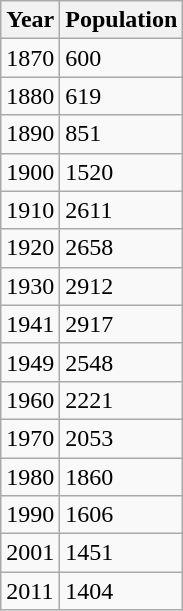<table class="wikitable">
<tr>
<th>Year</th>
<th>Population</th>
</tr>
<tr>
<td>1870</td>
<td>600</td>
</tr>
<tr>
<td>1880</td>
<td>619</td>
</tr>
<tr>
<td>1890</td>
<td>851</td>
</tr>
<tr>
<td>1900</td>
<td>1520</td>
</tr>
<tr>
<td>1910</td>
<td>2611</td>
</tr>
<tr>
<td>1920</td>
<td>2658</td>
</tr>
<tr>
<td>1930</td>
<td>2912</td>
</tr>
<tr>
<td>1941</td>
<td>2917</td>
</tr>
<tr>
<td>1949</td>
<td>2548</td>
</tr>
<tr>
<td>1960</td>
<td>2221</td>
</tr>
<tr>
<td>1970</td>
<td>2053</td>
</tr>
<tr>
<td>1980</td>
<td>1860</td>
</tr>
<tr>
<td>1990</td>
<td>1606</td>
</tr>
<tr>
<td>2001</td>
<td>1451</td>
</tr>
<tr>
<td>2011</td>
<td>1404</td>
</tr>
</table>
